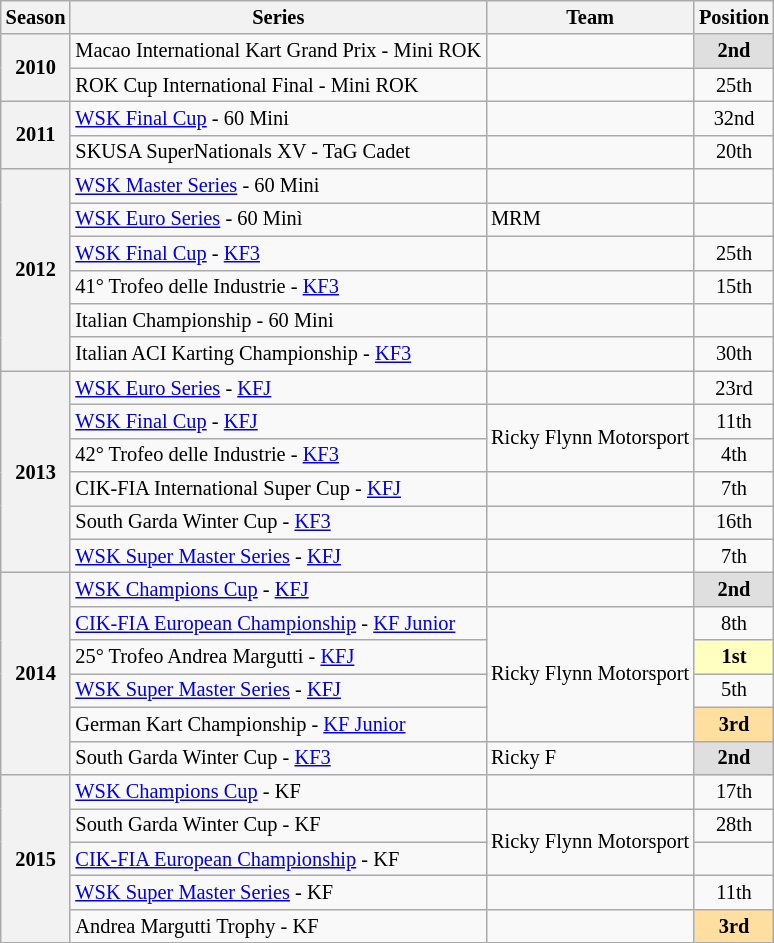<table class="wikitable" style="font-size: 85%; text-align:center">
<tr>
<th>Season</th>
<th>Series</th>
<th>Team</th>
<th>Position</th>
</tr>
<tr>
<th rowspan="2">2010</th>
<td align="left">Macao International Kart Grand Prix - Mini ROK</td>
<td align="left"></td>
<th style="background:#DFDFDF"><strong>2nd</strong></th>
</tr>
<tr>
<td align="left">ROK Cup International Final - Mini ROK</td>
<td align="left"></td>
<td>25th</td>
</tr>
<tr>
<th rowspan="2">2011</th>
<td align="left"><a href='#'>WSK Final Cup</a> - 60 Mini</td>
<td align="left"></td>
<td>32nd</td>
</tr>
<tr>
<td align="left">SKUSA SuperNationals XV - TaG Cadet</td>
<td align="left"></td>
<td>20th</td>
</tr>
<tr>
<th rowspan="6">2012</th>
<td align="left"><a href='#'>WSK Master Series</a> - 60 Mini</td>
<td align="left"></td>
<td></td>
</tr>
<tr>
<td align="left"><a href='#'>WSK Euro Series</a> - 60 Minì</td>
<td align="left">MRM</td>
<td></td>
</tr>
<tr>
<td align="left"><a href='#'>WSK Final Cup</a> - <a href='#'>KF3</a></td>
<td align="left"></td>
<td>25th</td>
</tr>
<tr>
<td align="left">41° Trofeo delle Industrie - <a href='#'>KF3</a></td>
<td align="left"></td>
<td>15th</td>
</tr>
<tr>
<td align="left">Italian Championship - 60 Mini</td>
<td align="left"></td>
<td></td>
</tr>
<tr>
<td align="left">Italian ACI Karting Championship - <a href='#'>KF3</a></td>
<td align="left"></td>
<td>30th</td>
</tr>
<tr>
<th rowspan="6">2013</th>
<td align="left"><a href='#'>WSK Euro Series</a> - <a href='#'>KFJ</a></td>
<td align="left"></td>
<td>23rd</td>
</tr>
<tr>
<td align="left"><a href='#'>WSK Final Cup</a> - <a href='#'>KFJ</a></td>
<td rowspan="2" align="left">Ricky Flynn Motorsport</td>
<td>11th</td>
</tr>
<tr>
<td align="left">42° Trofeo delle Industrie - <a href='#'>KF3</a></td>
<td>4th</td>
</tr>
<tr>
<td align="left">CIK-FIA International Super Cup - <a href='#'>KFJ</a></td>
<td align="left"></td>
<td>7th</td>
</tr>
<tr>
<td align="left">South Garda Winter Cup - <a href='#'>KF3</a></td>
<td align="left"></td>
<td>16th</td>
</tr>
<tr>
<td align="left"><a href='#'>WSK Super Master Series</a> - <a href='#'>KFJ</a></td>
<td align="left"></td>
<td>7th</td>
</tr>
<tr>
<th rowspan="6">2014</th>
<td align="left"><a href='#'>WSK Champions Cup</a> - <a href='#'>KFJ</a></td>
<td align="left"></td>
<th style="background:#DFDFDF"><strong>2nd</strong></th>
</tr>
<tr>
<td align="left"><a href='#'>CIK-FIA European Championship</a> - <a href='#'>KF Junior</a></td>
<td rowspan="4" align="left">Ricky Flynn Motorsport</td>
<td>8th</td>
</tr>
<tr>
<td align="left">25° Trofeo Andrea Margutti - <a href='#'>KFJ</a></td>
<th style="background:#FFFFBF"><strong>1st</strong></th>
</tr>
<tr>
<td align="left"><a href='#'>WSK Super Master Series</a> - <a href='#'>KFJ</a></td>
<td>5th</td>
</tr>
<tr>
<td align="left">German Kart Championship - <a href='#'>KF Junior</a></td>
<th style="background:#FFDF9F"><strong>3rd</strong></th>
</tr>
<tr>
<td align="left">South Garda Winter Cup - <a href='#'>KF3</a></td>
<td align="left">Ricky F</td>
<th style="background:#DFDFDF"><strong>2nd</strong></th>
</tr>
<tr>
<th rowspan="5">2015</th>
<td align="left"><a href='#'>WSK Champions Cup</a> - KF</td>
<td align="left"></td>
<td>17th</td>
</tr>
<tr>
<td align="left">South Garda Winter Cup - KF</td>
<td rowspan="2" align="left">Ricky Flynn Motorsport</td>
<td>28th</td>
</tr>
<tr>
<td align="left"><a href='#'>CIK-FIA European Championship</a> - KF</td>
<td></td>
</tr>
<tr>
<td align="left"><a href='#'>WSK Super Master Series</a> - KF</td>
<td align="left"></td>
<td>11th</td>
</tr>
<tr>
<td align="left">Andrea Margutti Trophy - KF</td>
<td align="left"></td>
<th style="background:#FFDF9F"><strong>3rd</strong></th>
</tr>
</table>
